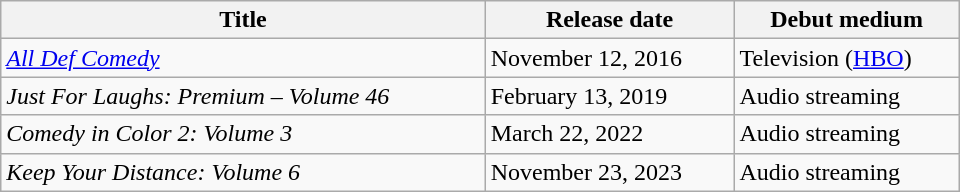<table class="wikitable sortable" style="width:40em;">
<tr>
<th>Title</th>
<th>Release date</th>
<th>Debut medium</th>
</tr>
<tr>
<td><em><a href='#'>All Def Comedy</a></em></td>
<td>November 12, 2016</td>
<td>Television (<a href='#'>HBO</a>)</td>
</tr>
<tr>
<td><em>Just For Laughs: Premium – Volume 46</em></td>
<td>February 13, 2019</td>
<td>Audio streaming</td>
</tr>
<tr>
<td><em>Comedy in Color 2: Volume 3</em></td>
<td>March 22, 2022</td>
<td>Audio streaming</td>
</tr>
<tr>
<td><em>Keep Your Distance: Volume 6</em></td>
<td>November 23, 2023</td>
<td>Audio streaming</td>
</tr>
</table>
